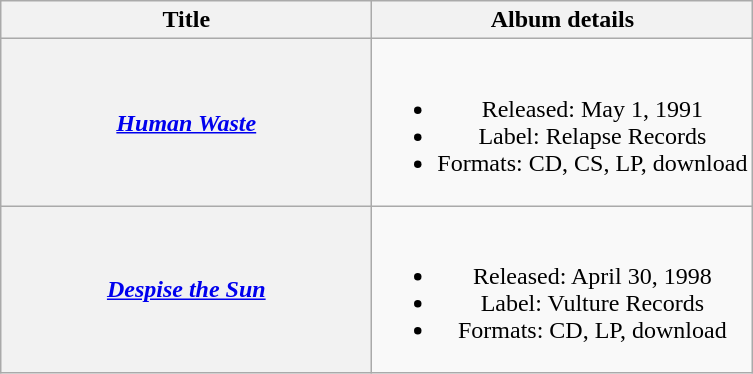<table class="wikitable plainrowheaders" style="text-align:center;">
<tr>
<th scope="col" style="width:15em;">Title</th>
<th scope="col">Album details</th>
</tr>
<tr>
<th scope="row"><em><a href='#'>Human Waste</a></em></th>
<td><br><ul><li>Released: May 1, 1991</li><li>Label: Relapse Records</li><li>Formats: CD, CS, LP, download</li></ul></td>
</tr>
<tr>
<th scope="row"><em><a href='#'>Despise the Sun</a></em></th>
<td><br><ul><li>Released: April 30, 1998</li><li>Label: Vulture Records</li><li>Formats: CD, LP, download</li></ul></td>
</tr>
</table>
